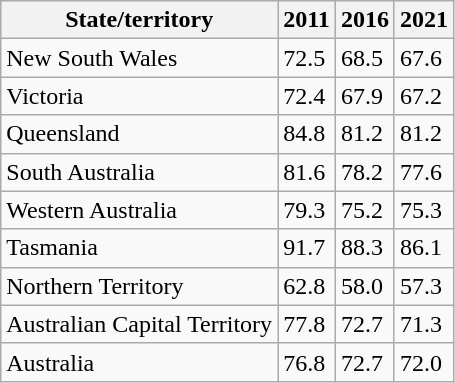<table class="wikitable sortable">
<tr>
<th>State/territory</th>
<th>2011</th>
<th>2016</th>
<th>2021</th>
</tr>
<tr>
<td>New South Wales</td>
<td>72.5</td>
<td>68.5</td>
<td>67.6</td>
</tr>
<tr>
<td>Victoria</td>
<td>72.4</td>
<td>67.9</td>
<td>67.2</td>
</tr>
<tr>
<td>Queensland</td>
<td>84.8</td>
<td>81.2</td>
<td>81.2</td>
</tr>
<tr>
<td>South Australia</td>
<td>81.6</td>
<td>78.2</td>
<td>77.6</td>
</tr>
<tr>
<td>Western Australia</td>
<td>79.3</td>
<td>75.2</td>
<td>75.3</td>
</tr>
<tr>
<td>Tasmania</td>
<td>91.7</td>
<td>88.3</td>
<td>86.1</td>
</tr>
<tr>
<td>Northern Territory</td>
<td>62.8</td>
<td>58.0</td>
<td>57.3</td>
</tr>
<tr>
<td>Australian Capital Territory</td>
<td>77.8</td>
<td>72.7</td>
<td>71.3</td>
</tr>
<tr>
<td>Australia</td>
<td>76.8</td>
<td>72.7</td>
<td>72.0</td>
</tr>
</table>
